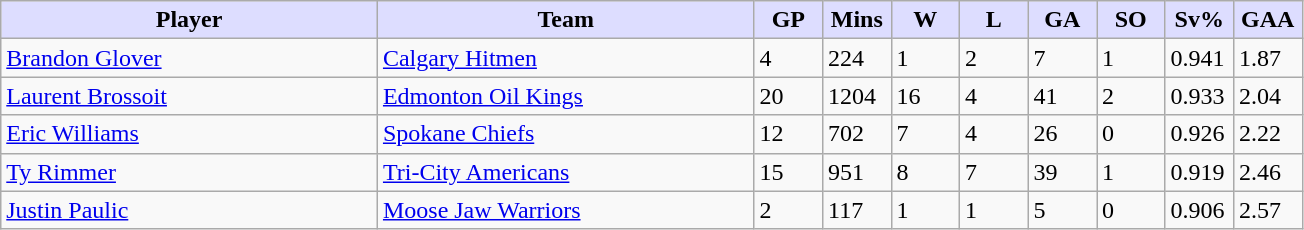<table class="wikitable">
<tr>
<th style="background:#ddf; width:27.5%;">Player</th>
<th style="background:#ddf; width:27.5%;">Team</th>
<th style="background:#ddf; width:5%;">GP</th>
<th style="background:#ddf; width:5%;">Mins</th>
<th style="background:#ddf; width:5%;">W</th>
<th style="background:#ddf; width:5%;">L</th>
<th style="background:#ddf; width:5%;">GA</th>
<th style="background:#ddf; width:5%;">SO</th>
<th style="background:#ddf; width:5%;">Sv%</th>
<th style="background:#ddf; width:5%;">GAA</th>
</tr>
<tr>
<td><a href='#'>Brandon Glover</a></td>
<td><a href='#'>Calgary Hitmen</a></td>
<td>4</td>
<td>224</td>
<td>1</td>
<td>2</td>
<td>7</td>
<td>1</td>
<td>0.941</td>
<td>1.87</td>
</tr>
<tr>
<td><a href='#'>Laurent Brossoit</a></td>
<td><a href='#'>Edmonton Oil Kings</a></td>
<td>20</td>
<td>1204</td>
<td>16</td>
<td>4</td>
<td>41</td>
<td>2</td>
<td>0.933</td>
<td>2.04</td>
</tr>
<tr>
<td><a href='#'>Eric Williams</a></td>
<td><a href='#'>Spokane Chiefs</a></td>
<td>12</td>
<td>702</td>
<td>7</td>
<td>4</td>
<td>26</td>
<td>0</td>
<td>0.926</td>
<td>2.22</td>
</tr>
<tr>
<td><a href='#'>Ty Rimmer</a></td>
<td><a href='#'>Tri-City Americans</a></td>
<td>15</td>
<td>951</td>
<td>8</td>
<td>7</td>
<td>39</td>
<td>1</td>
<td>0.919</td>
<td>2.46</td>
</tr>
<tr>
<td><a href='#'>Justin Paulic</a></td>
<td><a href='#'>Moose Jaw Warriors</a></td>
<td>2</td>
<td>117</td>
<td>1</td>
<td>1</td>
<td>5</td>
<td>0</td>
<td>0.906</td>
<td>2.57</td>
</tr>
</table>
